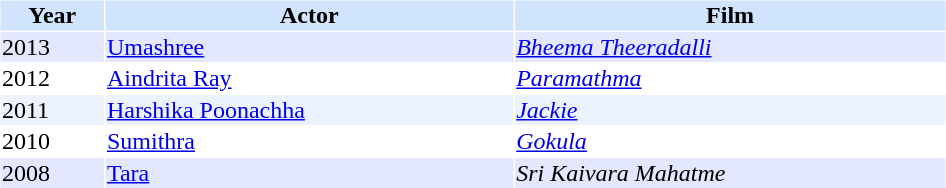<table cellspacing="1" cellpadding="1" border="0" width="50%">
<tr bgcolor="#d1e4fd">
<th>Year</th>
<th>Actor</th>
<th>Film</th>
</tr>
<tr bgcolor="#e4e8ff">
<td>2013</td>
<td><a href='#'>Umashree</a></td>
<td><em><a href='#'>Bheema Theeradalli</a></em></td>
</tr>
<tr>
<td>2012</td>
<td><a href='#'>Aindrita Ray</a></td>
<td><em><a href='#'>Paramathma</a></em></td>
</tr>
<tr bgcolor=#edf3fe>
<td>2011</td>
<td><a href='#'>Harshika Poonachha</a></td>
<td><em><a href='#'>Jackie</a></em></td>
</tr>
<tr>
<td>2010</td>
<td><a href='#'>Sumithra</a></td>
<td><em><a href='#'>Gokula</a></em></td>
</tr>
<tr bgcolor="#e4e8ff">
<td>2008</td>
<td><a href='#'>Tara</a></td>
<td><em>Sri Kaivara Mahatme</em></td>
</tr>
</table>
